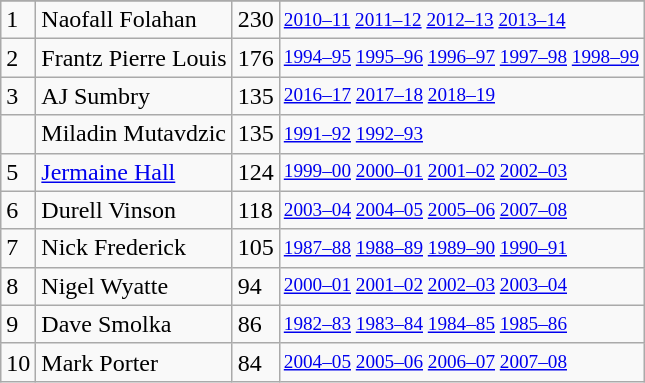<table class="wikitable">
<tr>
</tr>
<tr>
<td>1</td>
<td>Naofall Folahan</td>
<td>230</td>
<td style="font-size:80%;"><a href='#'>2010–11</a> <a href='#'>2011–12</a> <a href='#'>2012–13</a> <a href='#'>2013–14</a></td>
</tr>
<tr>
<td>2</td>
<td>Frantz Pierre Louis</td>
<td>176</td>
<td style="font-size:80%;"><a href='#'>1994–95</a> <a href='#'>1995–96</a> <a href='#'>1996–97</a> <a href='#'>1997–98</a> <a href='#'>1998–99</a></td>
</tr>
<tr>
<td>3</td>
<td>AJ Sumbry</td>
<td>135</td>
<td style="font-size:80%;"><a href='#'>2016–17</a> <a href='#'>2017–18</a> <a href='#'>2018–19</a></td>
</tr>
<tr>
<td></td>
<td>Miladin Mutavdzic</td>
<td>135</td>
<td style="font-size:80%;"><a href='#'>1991–92</a> <a href='#'>1992–93</a></td>
</tr>
<tr>
<td>5</td>
<td><a href='#'>Jermaine Hall</a></td>
<td>124</td>
<td style="font-size:80%;"><a href='#'>1999–00</a> <a href='#'>2000–01</a> <a href='#'>2001–02</a> <a href='#'>2002–03</a></td>
</tr>
<tr>
<td>6</td>
<td>Durell Vinson</td>
<td>118</td>
<td style="font-size:80%;"><a href='#'>2003–04</a> <a href='#'>2004–05</a> <a href='#'>2005–06</a> <a href='#'>2007–08</a></td>
</tr>
<tr>
<td>7</td>
<td>Nick Frederick</td>
<td>105</td>
<td style="font-size:80%;"><a href='#'>1987–88</a> <a href='#'>1988–89</a> <a href='#'>1989–90</a> <a href='#'>1990–91</a></td>
</tr>
<tr>
<td>8</td>
<td>Nigel Wyatte</td>
<td>94</td>
<td style="font-size:80%;"><a href='#'>2000–01</a> <a href='#'>2001–02</a> <a href='#'>2002–03</a> <a href='#'>2003–04</a></td>
</tr>
<tr>
<td>9</td>
<td>Dave Smolka</td>
<td>86</td>
<td style="font-size:80%;"><a href='#'>1982–83</a> <a href='#'>1983–84</a> <a href='#'>1984–85</a> <a href='#'>1985–86</a></td>
</tr>
<tr>
<td>10</td>
<td>Mark Porter</td>
<td>84</td>
<td style="font-size:80%;"><a href='#'>2004–05</a> <a href='#'>2005–06</a> <a href='#'>2006–07</a> <a href='#'>2007–08</a></td>
</tr>
</table>
